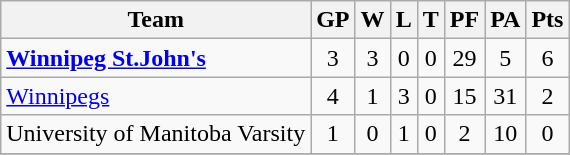<table class="wikitable">
<tr>
<th>Team</th>
<th>GP</th>
<th>W</th>
<th>L</th>
<th>T</th>
<th>PF</th>
<th>PA</th>
<th>Pts</th>
</tr>
<tr align="center">
<td align="left"><strong><a href='#'>Winnipeg St.John's</a></strong></td>
<td>3</td>
<td>3</td>
<td>0</td>
<td>0</td>
<td>29</td>
<td>5</td>
<td>6</td>
</tr>
<tr align="center">
<td align="left"><a href='#'>Winnipegs</a></td>
<td>4</td>
<td>1</td>
<td>3</td>
<td>0</td>
<td>15</td>
<td>31</td>
<td>2</td>
</tr>
<tr align="center">
<td align="left">University of Manitoba Varsity</td>
<td>1</td>
<td>0</td>
<td>1</td>
<td>0</td>
<td>2</td>
<td>10</td>
<td>0</td>
</tr>
<tr align="center">
</tr>
</table>
